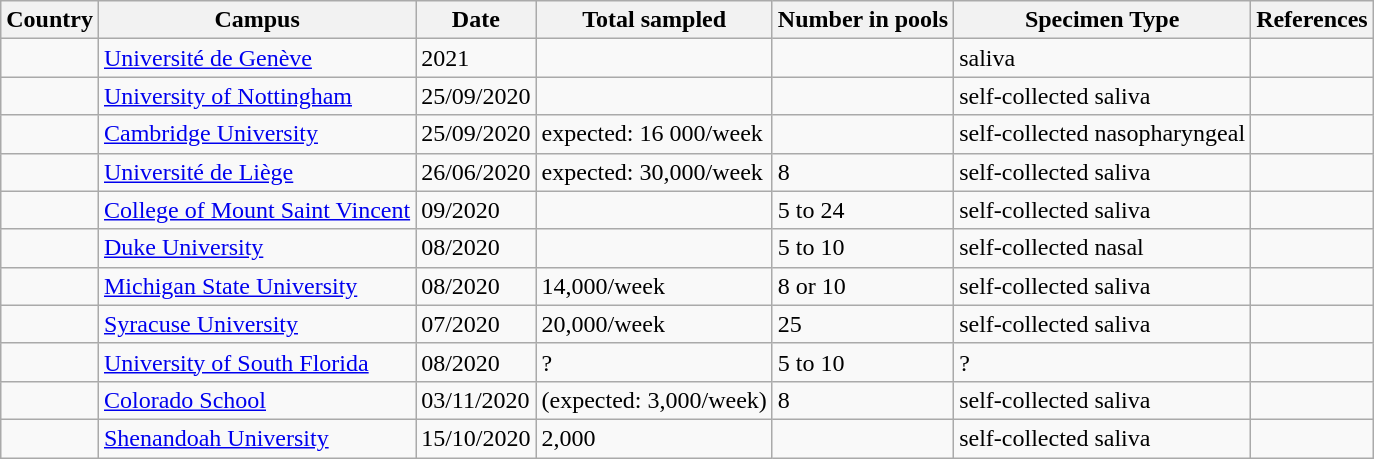<table class="wikitable">
<tr>
<th>Country</th>
<th>Campus</th>
<th>Date</th>
<th>Total sampled</th>
<th>Number in pools</th>
<th>Specimen Type</th>
<th>References</th>
</tr>
<tr>
<td></td>
<td><a href='#'>Université de Genève</a></td>
<td>2021</td>
<td></td>
<td></td>
<td>saliva</td>
<td><br></td>
</tr>
<tr>
<td></td>
<td><a href='#'>University of Nottingham</a></td>
<td>25/09/2020</td>
<td></td>
<td></td>
<td>self-collected saliva</td>
<td><br></td>
</tr>
<tr>
<td></td>
<td><a href='#'>Cambridge University</a></td>
<td>25/09/2020</td>
<td>expected: 16 000/week</td>
<td></td>
<td>self-collected nasopharyngeal</td>
<td><br></td>
</tr>
<tr>
<td></td>
<td><a href='#'>Université de Liège</a></td>
<td>26/06/2020</td>
<td>expected: 30,000/week</td>
<td>8</td>
<td>self-collected saliva</td>
<td><br>
</td>
</tr>
<tr>
<td></td>
<td><a href='#'>College of Mount Saint Vincent</a></td>
<td>09/2020</td>
<td></td>
<td>5 to 24</td>
<td>self-collected saliva</td>
<td><br></td>
</tr>
<tr>
<td></td>
<td><a href='#'>Duke University</a></td>
<td>08/2020</td>
<td></td>
<td>5 to 10</td>
<td>self-collected nasal</td>
<td><br></td>
</tr>
<tr>
<td></td>
<td><a href='#'>Michigan State University</a></td>
<td>08/2020</td>
<td>14,000/week</td>
<td>8 or 10</td>
<td>self-collected saliva</td>
<td><br></td>
</tr>
<tr>
<td></td>
<td><a href='#'>Syracuse University</a></td>
<td>07/2020</td>
<td>20,000/week</td>
<td>25</td>
<td>self-collected saliva</td>
<td><br></td>
</tr>
<tr>
<td></td>
<td><a href='#'>University of South Florida</a></td>
<td>08/2020</td>
<td>?</td>
<td>5 to 10</td>
<td>?</td>
<td><br></td>
</tr>
<tr>
<td></td>
<td><a href='#'>Colorado School</a></td>
<td>03/11/2020</td>
<td>(expected: 3,000/week)</td>
<td>8</td>
<td>self-collected saliva</td>
<td><br></td>
</tr>
<tr>
<td></td>
<td><a href='#'>Shenandoah University</a></td>
<td>15/10/2020</td>
<td>2,000</td>
<td></td>
<td>self-collected saliva</td>
<td><br></td>
</tr>
</table>
